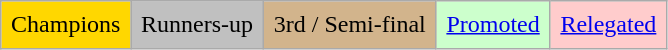<table class="wikitable">
<tr>
<td style="background-color:#FFD700; padding:0.4em;">Champions</td>
<td style="background-color:#C0C0C0; padding:0.4em;">Runners-up</td>
<td style="background-color:#D2B48C; padding:0.4em;">3rd / Semi-final</td>
<td style="background-color:#ccffcc; padding:0.4em;"><a href='#'>Promoted</a></td>
<td style="background-color:#ffcccc; padding:0.4em;"><a href='#'>Relegated</a></td>
</tr>
</table>
